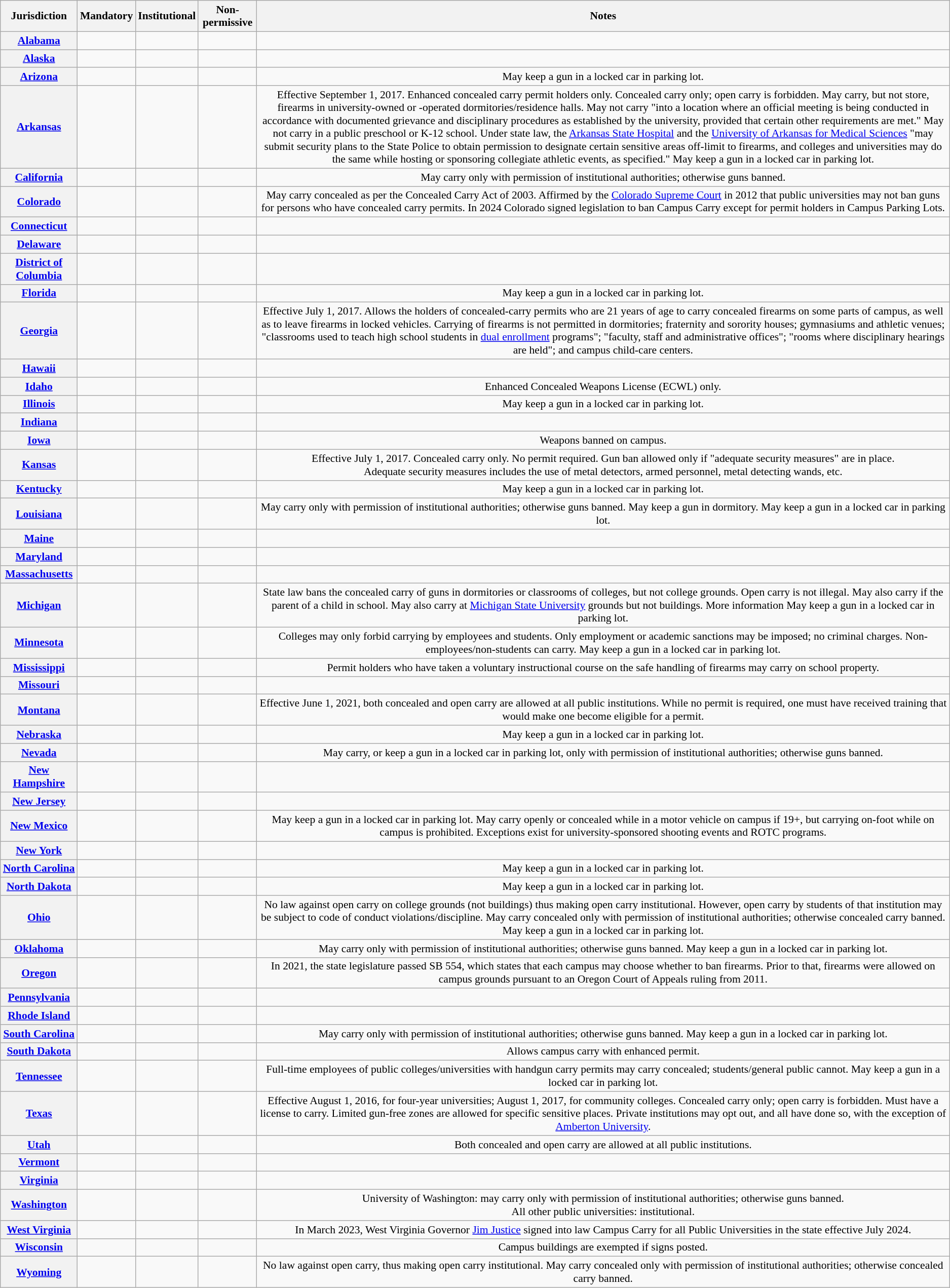<table class="wikitable plainrowheaders sortable" style="text-align:center;font-size:90%;">
<tr>
<th scope="col">Jurisdiction</th>
<th scope="col">Mandatory</th>
<th scope="col">Institutional</th>
<th scope="col">Non-permissive</th>
<th scope="col" class="unsortable">Notes</th>
</tr>
<tr>
<th scope="row"><a href='#'>Alabama</a></th>
<td></td>
<td></td>
<td></td>
<td></td>
</tr>
<tr>
<th scope="row"><a href='#'>Alaska</a></th>
<td></td>
<td></td>
<td></td>
<td></td>
</tr>
<tr>
<th scope="row"><a href='#'>Arizona</a></th>
<td></td>
<td></td>
<td></td>
<td>May keep a gun in a locked car in parking lot.</td>
</tr>
<tr>
<th scope="row"><a href='#'>Arkansas</a></th>
<td></td>
<td></td>
<td></td>
<td>Effective September 1, 2017. Enhanced concealed carry permit holders only. Concealed carry only; open carry is forbidden. May carry, but not store, firearms in university-owned or -operated dormitories/residence halls. May not carry "into a location where an official meeting is being conducted in accordance with documented grievance and disciplinary procedures as established by the university, provided that certain other requirements are met." May not carry in a public preschool or K-12 school. Under state law, the <a href='#'>Arkansas State Hospital</a> and the <a href='#'>University of Arkansas for Medical Sciences</a> "may submit security plans to the State Police to obtain permission to designate certain sensitive areas off-limit to firearms, and colleges and universities may do the same while hosting or sponsoring collegiate athletic events, as specified." May keep a gun in a locked car in parking lot.</td>
</tr>
<tr>
<th scope="row"><a href='#'>California</a></th>
<td></td>
<td></td>
<td></td>
<td>May carry only with permission of institutional authorities; otherwise guns banned.</td>
</tr>
<tr>
<th scope="row"><a href='#'>Colorado</a></th>
<td></td>
<td></td>
<td></td>
<td>May carry concealed as per the Concealed Carry Act of 2003. Affirmed by the <a href='#'>Colorado Supreme Court</a> in 2012 that public universities may not ban guns for persons who have concealed carry permits. In 2024 Colorado signed legislation to ban Campus Carry except for permit holders in Campus Parking Lots.</td>
</tr>
<tr>
<th scope="row"><a href='#'>Connecticut</a></th>
<td></td>
<td></td>
<td></td>
<td></td>
</tr>
<tr>
<th scope="row"><a href='#'>Delaware</a></th>
<td></td>
<td></td>
<td></td>
<td></td>
</tr>
<tr>
<th scope="row"><a href='#'>District of Columbia</a></th>
<td></td>
<td></td>
<td></td>
<td></td>
</tr>
<tr>
<th scope="row"><a href='#'>Florida</a></th>
<td></td>
<td></td>
<td></td>
<td>May keep a gun in a locked car in parking lot.</td>
</tr>
<tr>
<th scope="row"><a href='#'>Georgia</a></th>
<td></td>
<td></td>
<td></td>
<td>Effective July 1, 2017. Allows the holders of concealed-carry permits who are 21 years of age to carry concealed firearms on some parts of campus, as well as to leave firearms in locked vehicles. Carrying of firearms is not permitted in dormitories; fraternity and sorority houses; gymnasiums and athletic venues;  "classrooms used to teach high school students in <a href='#'>dual enrollment</a> programs"; "faculty, staff and administrative offices"; "rooms where disciplinary hearings are held"; and campus child-care centers.</td>
</tr>
<tr>
<th scope="row"><a href='#'>Hawaii</a></th>
<td></td>
<td></td>
<td></td>
<td></td>
</tr>
<tr>
<th scope="row"><a href='#'>Idaho</a></th>
<td></td>
<td></td>
<td></td>
<td>Enhanced Concealed Weapons License (ECWL) only.</td>
</tr>
<tr>
<th scope="row"><a href='#'>Illinois</a></th>
<td></td>
<td></td>
<td></td>
<td>May keep a gun in a locked car in parking lot.</td>
</tr>
<tr>
<th scope="row"><a href='#'>Indiana</a></th>
<td></td>
<td></td>
<td></td>
<td></td>
</tr>
<tr>
<th scope="row"><a href='#'>Iowa</a></th>
<td></td>
<td></td>
<td></td>
<td>Weapons banned on campus.</td>
</tr>
<tr>
<th scope="row"><a href='#'>Kansas</a></th>
<td></td>
<td></td>
<td></td>
<td>Effective July 1, 2017. Concealed carry only. No permit required. Gun ban allowed only if "adequate security measures" are in place.<br>Adequate security measures includes the use of metal detectors, armed personnel, metal detecting wands, etc.</td>
</tr>
<tr>
<th scope="row"><a href='#'>Kentucky</a></th>
<td></td>
<td></td>
<td></td>
<td>May keep a gun in a locked car in parking lot.</td>
</tr>
<tr>
<th scope="row"><a href='#'>Louisiana</a></th>
<td></td>
<td></td>
<td></td>
<td>May carry only with permission of institutional authorities; otherwise guns banned. May keep a gun in dormitory. May keep a gun in a locked car in parking lot.</td>
</tr>
<tr>
<th scope="row"><a href='#'>Maine</a></th>
<td></td>
<td></td>
<td></td>
<td></td>
</tr>
<tr>
<th scope="row"><a href='#'>Maryland</a></th>
<td></td>
<td></td>
<td></td>
<td></td>
</tr>
<tr>
<th scope="row"><a href='#'>Massachusetts</a></th>
<td></td>
<td></td>
<td></td>
<td></td>
</tr>
<tr>
<th scope="row"><a href='#'>Michigan</a></th>
<td></td>
<td></td>
<td></td>
<td>State law bans the concealed carry of guns in dormitories or classrooms of colleges, but not college grounds. Open carry is not illegal. May also carry if the parent of a child in school. May also carry at <a href='#'>Michigan State University</a> grounds but not buildings. More information  May keep a gun in a locked car in parking lot.</td>
</tr>
<tr>
<th scope="row"><a href='#'>Minnesota</a></th>
<td></td>
<td></td>
<td></td>
<td>Colleges may only forbid carrying by employees and students. Only employment or academic sanctions may be imposed; no criminal charges. Non-employees/non-students can carry. May keep a gun in a locked car in parking lot.</td>
</tr>
<tr>
<th scope="row"><a href='#'>Mississippi</a></th>
<td></td>
<td></td>
<td></td>
<td>Permit holders who have taken a voluntary instructional course on the safe handling of firearms may carry on school property.</td>
</tr>
<tr>
<th scope="row"><a href='#'>Missouri</a></th>
<td></td>
<td></td>
<td></td>
<td></td>
</tr>
<tr>
<th scope="row"><a href='#'>Montana</a></th>
<td></td>
<td></td>
<td></td>
<td>Effective June 1, 2021, both concealed and open carry are allowed at all public institutions. While no permit is required, one must have received training that would make one become eligible for a permit.</td>
</tr>
<tr>
<th scope="row"><a href='#'>Nebraska</a></th>
<td></td>
<td></td>
<td></td>
<td>May keep a gun in a locked car in parking lot.</td>
</tr>
<tr>
<th scope="row"><a href='#'>Nevada</a></th>
<td></td>
<td></td>
<td></td>
<td>May carry, or keep a gun in a locked car in parking lot, only with permission of institutional authorities; otherwise guns banned.</td>
</tr>
<tr>
<th scope="row"><a href='#'>New Hampshire</a></th>
<td></td>
<td></td>
<td></td>
<td></td>
</tr>
<tr>
<th scope="row"><a href='#'>New Jersey</a></th>
<td></td>
<td></td>
<td></td>
<td></td>
</tr>
<tr>
<th scope="row"><a href='#'>New Mexico</a></th>
<td></td>
<td></td>
<td></td>
<td>May keep a gun in a locked car in parking lot. May carry openly or concealed while in a motor vehicle on campus if 19+, but carrying on-foot while on campus is prohibited. Exceptions exist for university-sponsored shooting events and ROTC programs.</td>
</tr>
<tr>
<th scope="row"><a href='#'>New York</a></th>
<td></td>
<td></td>
<td></td>
<td></td>
</tr>
<tr>
<th scope="row"><a href='#'>North Carolina</a></th>
<td></td>
<td></td>
<td></td>
<td>May keep a gun in a locked car in parking lot.</td>
</tr>
<tr>
<th scope="row"><a href='#'>North Dakota</a></th>
<td></td>
<td></td>
<td></td>
<td>May keep a gun in a locked car in parking lot.</td>
</tr>
<tr>
<th scope="row"><a href='#'>Ohio</a></th>
<td></td>
<td></td>
<td></td>
<td>No law against open carry on college grounds (not buildings) thus making open carry institutional. However, open carry by students of that institution may be subject to code of conduct violations/discipline. May carry concealed only with permission of institutional authorities; otherwise concealed carry banned. May keep a gun in a locked car in parking lot.</td>
</tr>
<tr>
<th scope="row"><a href='#'>Oklahoma</a></th>
<td></td>
<td></td>
<td></td>
<td>May carry only with permission of institutional authorities; otherwise guns banned. May keep a gun in a locked car in parking lot.</td>
</tr>
<tr>
<th scope="row"><a href='#'>Oregon</a></th>
<td></td>
<td></td>
<td></td>
<td>In 2021, the state legislature passed SB 554, which states that each campus may choose whether to ban firearms. Prior to that, firearms were allowed on campus grounds pursuant to an Oregon Court of Appeals ruling from 2011.</td>
</tr>
<tr>
<th scope="row"><a href='#'>Pennsylvania</a></th>
<td></td>
<td></td>
<td></td>
<td></td>
</tr>
<tr>
<th scope="row"><a href='#'>Rhode Island</a></th>
<td></td>
<td></td>
<td></td>
<td></td>
</tr>
<tr>
<th scope="row"><a href='#'>South Carolina</a></th>
<td></td>
<td></td>
<td></td>
<td>May carry only with permission of institutional authorities; otherwise guns banned. May keep a gun in a locked car in parking lot.</td>
</tr>
<tr>
<th scope="row"><a href='#'>South Dakota</a></th>
<td></td>
<td></td>
<td></td>
<td>Allows campus carry with enhanced permit.</td>
</tr>
<tr>
<th scope="row"><a href='#'>Tennessee</a></th>
<td></td>
<td></td>
<td></td>
<td>Full-time employees of public colleges/universities with handgun carry permits may carry concealed; students/general public cannot. May keep a gun in a locked car in parking lot.</td>
</tr>
<tr>
<th scope="row"><a href='#'>Texas</a></th>
<td></td>
<td></td>
<td></td>
<td>Effective August 1, 2016, for four-year universities; August 1, 2017, for community colleges. Concealed carry only; open carry is forbidden. Must have a license to carry. Limited gun-free zones are allowed for specific sensitive places. Private institutions may opt out, and all have done so, with the exception of <a href='#'>Amberton University</a>.</td>
</tr>
<tr>
<th scope="row"><a href='#'>Utah</a></th>
<td></td>
<td></td>
<td></td>
<td>Both concealed and open carry are allowed at all public institutions.</td>
</tr>
<tr>
<th scope="row"><a href='#'>Vermont</a></th>
<td></td>
<td></td>
<td></td>
<td></td>
</tr>
<tr>
<th scope="row"><a href='#'>Virginia</a></th>
<td></td>
<td></td>
<td></td>
<td></td>
</tr>
<tr>
<th scope="row"><a href='#'>Washington</a></th>
<td></td>
<td></td>
<td></td>
<td>University of Washington: may carry only with permission of institutional authorities; otherwise guns banned.<br>All other public universities: institutional.</td>
</tr>
<tr>
<th scope="row"><a href='#'>West Virginia</a></th>
<td></td>
<td></td>
<td></td>
<td>In March 2023, West Virginia Governor <a href='#'>Jim Justice</a> signed into law Campus Carry for all Public Universities in the state effective July 2024.</td>
</tr>
<tr>
<th scope="row"><a href='#'>Wisconsin</a></th>
<td></td>
<td></td>
<td></td>
<td>Campus buildings are exempted if signs posted.</td>
</tr>
<tr>
<th scope="row"><a href='#'>Wyoming</a></th>
<td></td>
<td></td>
<td></td>
<td>No law against open carry, thus making open carry institutional. May carry concealed only with permission of institutional authorities; otherwise concealed carry banned.</td>
</tr>
</table>
